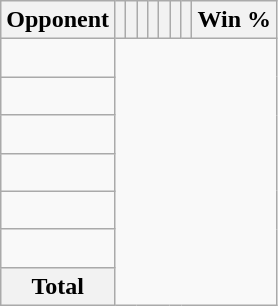<table class="wikitable sortable collapsible collapsed" style="text-align: center;">
<tr>
<th>Opponent</th>
<th></th>
<th></th>
<th></th>
<th></th>
<th></th>
<th></th>
<th></th>
<th>Win %</th>
</tr>
<tr>
<td align="left"><br></td>
</tr>
<tr>
<td align="left"><br></td>
</tr>
<tr>
<td align="left"><br></td>
</tr>
<tr>
<td align="left"><br></td>
</tr>
<tr>
<td align="left"><br></td>
</tr>
<tr>
<td align="left"><br></td>
</tr>
<tr class="sortbottom">
<th>Total<br></th>
</tr>
</table>
